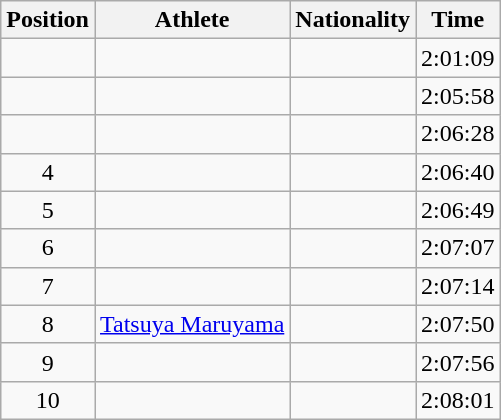<table class="wikitable sortable">
<tr>
<th scope="col">Position</th>
<th scope="col">Athlete</th>
<th scope="col">Nationality</th>
<th scope="col">Time</th>
</tr>
<tr>
<td style="text-align:center"></td>
<td></td>
<td></td>
<td>2:01:09 <strong></strong></td>
</tr>
<tr>
<td style="text-align:center"></td>
<td></td>
<td></td>
<td>2:05:58</td>
</tr>
<tr>
<td style="text-align:center"></td>
<td></td>
<td></td>
<td>2:06:28</td>
</tr>
<tr>
<td style="text-align:center">4</td>
<td></td>
<td></td>
<td>2:06:40</td>
</tr>
<tr>
<td style="text-align:center">5</td>
<td></td>
<td></td>
<td>2:06:49</td>
</tr>
<tr>
<td style="text-align:center">6</td>
<td></td>
<td></td>
<td>2:07:07</td>
</tr>
<tr>
<td style="text-align:center">7</td>
<td></td>
<td></td>
<td>2:07:14</td>
</tr>
<tr>
<td style="text-align:center">8</td>
<td><a href='#'>Tatsuya Maruyama</a></td>
<td></td>
<td>2:07:50</td>
</tr>
<tr>
<td style="text-align:center">9</td>
<td></td>
<td></td>
<td>2:07:56</td>
</tr>
<tr>
<td style="text-align:center">10</td>
<td></td>
<td></td>
<td>2:08:01</td>
</tr>
</table>
